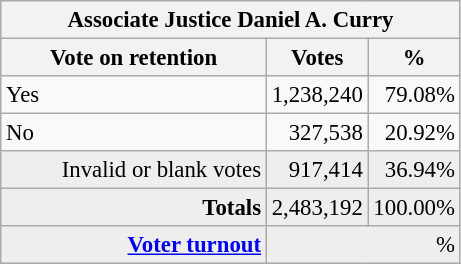<table class="wikitable" style="font-size: 95%;">
<tr style="background-color:#E9E9E9">
<th colspan=7>Associate Justice Daniel A. Curry</th>
</tr>
<tr style="background-color:#E9E9E9">
<th style="width: 170px">Vote on retention</th>
<th style="width: 50px">Votes</th>
<th style="width: 40px">%</th>
</tr>
<tr>
<td>Yes</td>
<td align="right">1,238,240</td>
<td align="right">79.08%</td>
</tr>
<tr>
<td>No</td>
<td align="right">327,538</td>
<td align="right">20.92%</td>
</tr>
<tr style="background-color:#EEEEEE">
<td align="right">Invalid or blank votes</td>
<td align="right">917,414</td>
<td align="right">36.94%</td>
</tr>
<tr style="background-color:#EEEEEE">
<td colspan="1" align="right"><strong>Totals</strong></td>
<td align="right">2,483,192</td>
<td align="right">100.00%</td>
</tr>
<tr style="background-color:#EEEEEE">
<td align="right"><strong><a href='#'>Voter turnout</a></strong></td>
<td colspan="2" align="right">%</td>
</tr>
</table>
